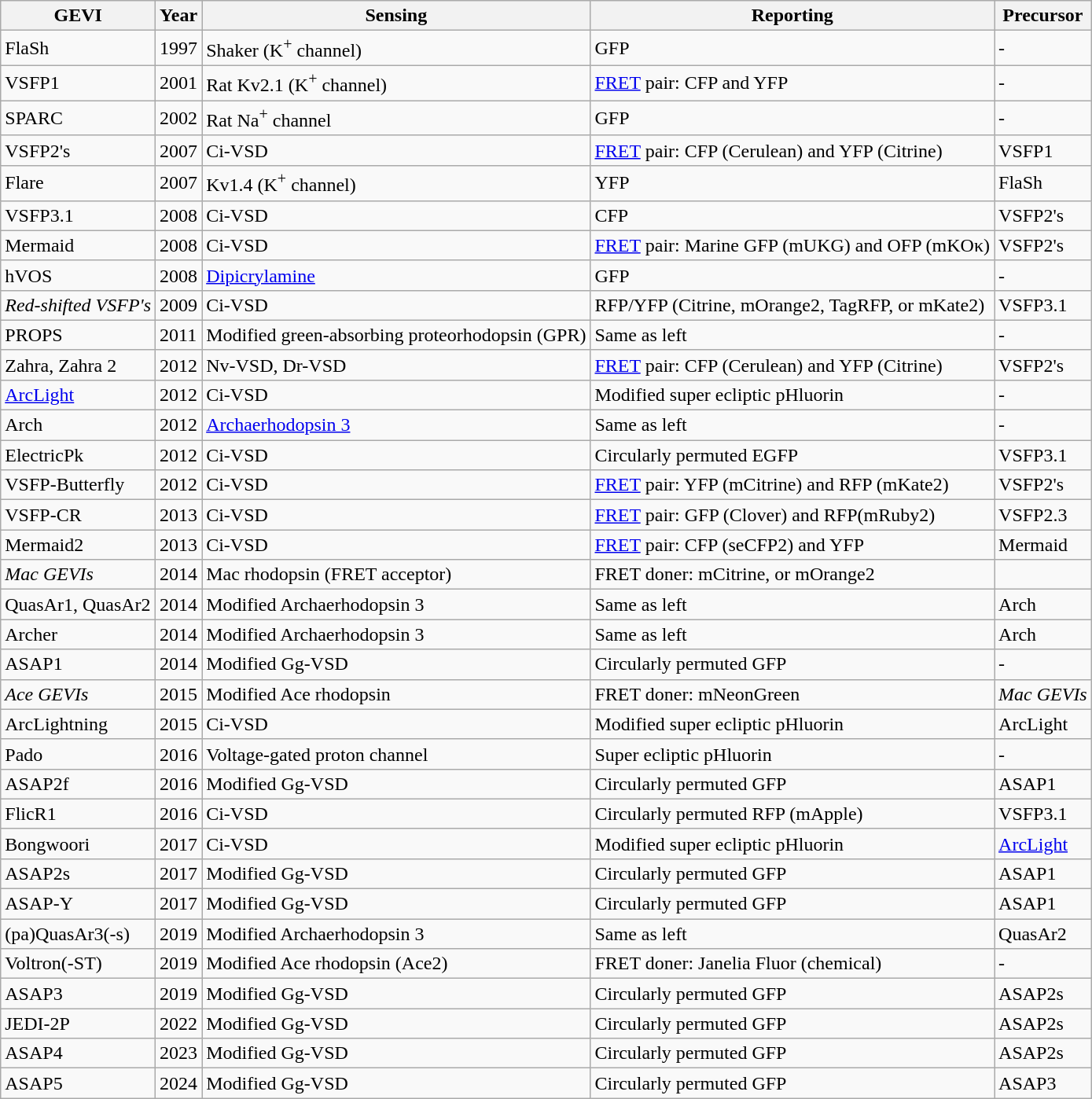<table class="wikitable sortable mw-collapsible">
<tr>
<th>GEVI</th>
<th>Year</th>
<th>Sensing</th>
<th>Reporting</th>
<th>Precursor</th>
</tr>
<tr>
<td>FlaSh</td>
<td>1997</td>
<td>Shaker (K<sup>+</sup> channel)</td>
<td>GFP</td>
<td>-</td>
</tr>
<tr>
<td>VSFP1</td>
<td>2001</td>
<td>Rat Kv2.1 (K<sup>+</sup> channel)</td>
<td><a href='#'>FRET</a> pair: CFP and YFP</td>
<td>-</td>
</tr>
<tr>
<td>SPARC</td>
<td>2002</td>
<td>Rat Na<sup>+</sup> channel</td>
<td>GFP</td>
<td>-</td>
</tr>
<tr>
<td>VSFP2's</td>
<td>2007</td>
<td>Ci-VSD</td>
<td><a href='#'>FRET</a> pair: CFP (Cerulean) and YFP (Citrine)</td>
<td>VSFP1</td>
</tr>
<tr>
<td>Flare</td>
<td>2007</td>
<td>Kv1.4 (K<sup>+</sup> channel)</td>
<td>YFP</td>
<td>FlaSh</td>
</tr>
<tr>
<td>VSFP3.1</td>
<td>2008</td>
<td>Ci-VSD</td>
<td>CFP</td>
<td>VSFP2's</td>
</tr>
<tr>
<td>Mermaid</td>
<td>2008</td>
<td>Ci-VSD</td>
<td><a href='#'>FRET</a> pair: Marine GFP (mUKG) and OFP (mKOκ)</td>
<td>VSFP2's</td>
</tr>
<tr>
<td>hVOS</td>
<td>2008</td>
<td><a href='#'>Dipicrylamine</a></td>
<td>GFP</td>
<td>-</td>
</tr>
<tr>
<td><em>Red-shifted VSFP's</em></td>
<td>2009</td>
<td>Ci-VSD</td>
<td>RFP/YFP (Citrine, mOrange2, TagRFP, or mKate2)</td>
<td>VSFP3.1</td>
</tr>
<tr>
<td>PROPS</td>
<td>2011</td>
<td>Modified green-absorbing proteorhodopsin (GPR)</td>
<td>Same as left</td>
<td>-</td>
</tr>
<tr>
<td>Zahra, Zahra 2</td>
<td>2012</td>
<td>Nv-VSD, Dr-VSD</td>
<td><a href='#'>FRET</a> pair: CFP (Cerulean) and YFP (Citrine)</td>
<td>VSFP2's</td>
</tr>
<tr>
<td><a href='#'>ArcLight</a></td>
<td>2012</td>
<td>Ci-VSD</td>
<td>Modified super ecliptic pHluorin</td>
<td>-</td>
</tr>
<tr>
<td>Arch</td>
<td>2012</td>
<td><a href='#'>Archaerhodopsin 3</a></td>
<td>Same as left</td>
<td>-</td>
</tr>
<tr>
<td>ElectricPk</td>
<td>2012</td>
<td>Ci-VSD</td>
<td>Circularly permuted EGFP</td>
<td>VSFP3.1</td>
</tr>
<tr>
<td>VSFP-Butterfly</td>
<td>2012</td>
<td>Ci-VSD</td>
<td><a href='#'>FRET</a> pair: YFP (mCitrine) and RFP (mKate2)</td>
<td>VSFP2's</td>
</tr>
<tr>
<td>VSFP-CR</td>
<td>2013</td>
<td>Ci-VSD</td>
<td><a href='#'>FRET</a> pair: GFP (Clover) and RFP(mRuby2)</td>
<td>VSFP2.3</td>
</tr>
<tr>
<td>Mermaid2</td>
<td>2013</td>
<td>Ci-VSD</td>
<td><a href='#'>FRET</a> pair: CFP (seCFP2) and YFP</td>
<td>Mermaid</td>
</tr>
<tr>
<td><em>Mac GEVIs</em></td>
<td>2014</td>
<td>Mac rhodopsin (FRET acceptor)</td>
<td>FRET doner: mCitrine, or mOrange2</td>
<td></td>
</tr>
<tr>
<td>QuasAr1, QuasAr2</td>
<td>2014</td>
<td>Modified Archaerhodopsin 3</td>
<td>Same as left</td>
<td>Arch</td>
</tr>
<tr>
<td>Archer</td>
<td>2014</td>
<td>Modified Archaerhodopsin 3</td>
<td>Same as left</td>
<td>Arch</td>
</tr>
<tr>
<td>ASAP1</td>
<td>2014</td>
<td>Modified Gg-VSD</td>
<td>Circularly permuted GFP</td>
<td>-</td>
</tr>
<tr>
<td><em>Ace GEVIs</em></td>
<td>2015</td>
<td>Modified Ace rhodopsin</td>
<td>FRET doner: mNeonGreen</td>
<td><em>Mac GEVIs</em></td>
</tr>
<tr>
<td>ArcLightning</td>
<td>2015</td>
<td>Ci-VSD</td>
<td>Modified super ecliptic pHluorin</td>
<td>ArcLight</td>
</tr>
<tr>
<td>Pado</td>
<td>2016</td>
<td>Voltage-gated proton channel</td>
<td>Super ecliptic pHluorin</td>
<td>-</td>
</tr>
<tr>
<td>ASAP2f</td>
<td>2016</td>
<td>Modified Gg-VSD</td>
<td>Circularly permuted GFP</td>
<td>ASAP1</td>
</tr>
<tr>
<td>FlicR1</td>
<td>2016</td>
<td>Ci-VSD</td>
<td>Circularly permuted RFP (mApple)</td>
<td>VSFP3.1</td>
</tr>
<tr>
<td>Bongwoori</td>
<td>2017</td>
<td>Ci-VSD</td>
<td>Modified super ecliptic pHluorin</td>
<td><a href='#'>ArcLight</a></td>
</tr>
<tr>
<td>ASAP2s</td>
<td>2017</td>
<td>Modified Gg-VSD</td>
<td>Circularly permuted GFP</td>
<td>ASAP1</td>
</tr>
<tr>
<td>ASAP-Y</td>
<td>2017</td>
<td>Modified Gg-VSD</td>
<td>Circularly permuted GFP</td>
<td>ASAP1</td>
</tr>
<tr>
<td>(pa)QuasAr3(-s)</td>
<td>2019</td>
<td>Modified Archaerhodopsin 3</td>
<td>Same as left</td>
<td>QuasAr2</td>
</tr>
<tr>
<td>Voltron(-ST)</td>
<td>2019</td>
<td>Modified Ace rhodopsin (Ace2)</td>
<td>FRET doner: Janelia Fluor (chemical)</td>
<td>-</td>
</tr>
<tr>
<td>ASAP3</td>
<td>2019</td>
<td>Modified Gg-VSD</td>
<td>Circularly permuted GFP</td>
<td>ASAP2s</td>
</tr>
<tr>
<td>JEDI-2P</td>
<td>2022</td>
<td>Modified Gg-VSD</td>
<td>Circularly permuted GFP</td>
<td>ASAP2s</td>
</tr>
<tr>
<td>ASAP4</td>
<td>2023</td>
<td>Modified Gg-VSD</td>
<td>Circularly permuted GFP</td>
<td>ASAP2s</td>
</tr>
<tr>
<td>ASAP5</td>
<td>2024</td>
<td>Modified Gg-VSD</td>
<td>Circularly permuted GFP</td>
<td>ASAP3</td>
</tr>
</table>
